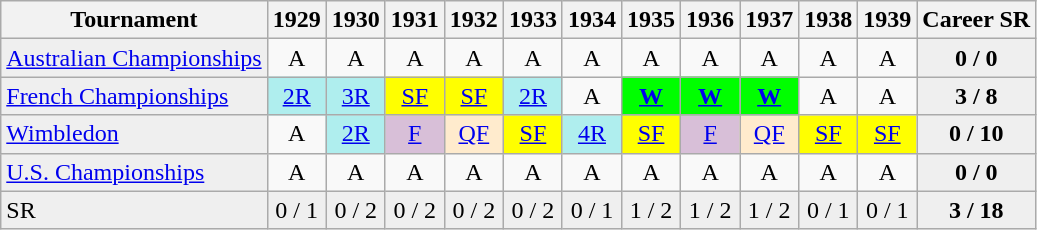<table class="wikitable">
<tr>
<th>Tournament</th>
<th>1929</th>
<th>1930</th>
<th>1931</th>
<th>1932</th>
<th>1933</th>
<th>1934</th>
<th>1935</th>
<th>1936</th>
<th>1937</th>
<th>1938</th>
<th>1939</th>
<th>Career SR</th>
</tr>
<tr>
<td style="background:#EFEFEF;"><a href='#'>Australian Championships</a></td>
<td align="center">A</td>
<td align="center">A</td>
<td align="center">A</td>
<td align="center">A</td>
<td align="center">A</td>
<td align="center">A</td>
<td align="center">A</td>
<td align="center">A</td>
<td align="center">A</td>
<td align="center">A</td>
<td align="center">A</td>
<td align="center" style="background:#EFEFEF;"><strong>0 / 0</strong></td>
</tr>
<tr>
<td style="background:#EFEFEF;"><a href='#'>French Championships</a></td>
<td align="center" style="background:#afeeee;"><a href='#'>2R</a></td>
<td align="center" style="background:#afeeee;"><a href='#'>3R</a></td>
<td align="center" style="background:yellow;"><a href='#'>SF</a></td>
<td align="center" style="background:yellow;"><a href='#'>SF</a></td>
<td align="center" style="background:#afeeee;"><a href='#'>2R</a></td>
<td align="center">A</td>
<td align="center" style="background:#00ff00;"><strong><a href='#'>W</a></strong></td>
<td align="center" style="background:#00ff00;"><strong><a href='#'>W</a></strong></td>
<td align="center" style="background:#00ff00;"><strong><a href='#'>W</a></strong></td>
<td align="center">A</td>
<td align="center">A</td>
<td align="center" style="background:#EFEFEF;"><strong>3 / 8</strong></td>
</tr>
<tr>
<td style="background:#EFEFEF;"><a href='#'>Wimbledon</a></td>
<td align="center">A</td>
<td align="center" style="background:#afeeee;"><a href='#'>2R</a></td>
<td align="center" style="background:#D8BFD8;"><a href='#'>F</a></td>
<td align="center" style="background:#ffebcd;"><a href='#'>QF</a></td>
<td align="center" style="background:yellow;"><a href='#'>SF</a></td>
<td align="center" style="background:#afeeee;"><a href='#'>4R</a></td>
<td align="center" style="background:yellow;"><a href='#'>SF</a></td>
<td align="center" style="background:#D8BFD8;"><a href='#'>F</a></td>
<td align="center" style="background:#ffebcd;"><a href='#'>QF</a></td>
<td align="center" style="background:yellow;"><a href='#'>SF</a></td>
<td align="center" style="background:yellow;"><a href='#'>SF</a></td>
<td align="center" style="background:#EFEFEF;"><strong>0 / 10</strong></td>
</tr>
<tr>
<td style="background:#EFEFEF;"><a href='#'>U.S. Championships</a></td>
<td align="center">A</td>
<td align="center">A</td>
<td align="center">A</td>
<td align="center">A</td>
<td align="center">A</td>
<td align="center">A</td>
<td align="center">A</td>
<td align="center">A</td>
<td align="center">A</td>
<td align="center">A</td>
<td align="center">A</td>
<td align="center" style="background:#EFEFEF;"><strong>0 / 0</strong></td>
</tr>
<tr>
<td style="background:#EFEFEF;">SR</td>
<td align="center" style="background:#EFEFEF;">0 / 1</td>
<td align="center" style="background:#EFEFEF;">0 / 2</td>
<td align="center" style="background:#EFEFEF;">0 / 2</td>
<td align="center" style="background:#EFEFEF;">0 / 2</td>
<td align="center" style="background:#EFEFEF;">0 / 2</td>
<td align="center" style="background:#EFEFEF;">0 / 1</td>
<td align="center" style="background:#EFEFEF;">1 / 2</td>
<td align="center" style="background:#EFEFEF;">1 / 2</td>
<td align="center" style="background:#EFEFEF;">1 / 2</td>
<td align="center" style="background:#EFEFEF;">0 / 1</td>
<td align="center" style="background:#EFEFEF;">0 / 1</td>
<td align="center" style="background:#EFEFEF;"><strong>3 / 18</strong></td>
</tr>
</table>
